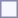<table style="border:1px solid #8888aa; background-color:#f7f8ff; padding:5px; font-size:95%; margin: 0px 12px 12px 0px;">
</table>
